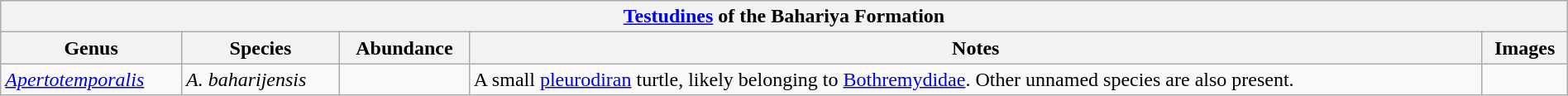<table class="wikitable" align="center" width="100%">
<tr>
<th colspan="5" align="center"><strong><a href='#'>Testudines</a> of the Bahariya Formation</strong></th>
</tr>
<tr>
<th>Genus</th>
<th>Species</th>
<th>Abundance</th>
<th>Notes</th>
<th>Images</th>
</tr>
<tr>
<td><em><a href='#'>Apertotemporalis</a></em></td>
<td><em>A. baharijensis</em></td>
<td></td>
<td>A small <a href='#'>pleurodiran</a> turtle, likely belonging to <a href='#'>Bothremydidae</a>. Other unnamed species are also present.</td>
<td></td>
</tr>
</table>
